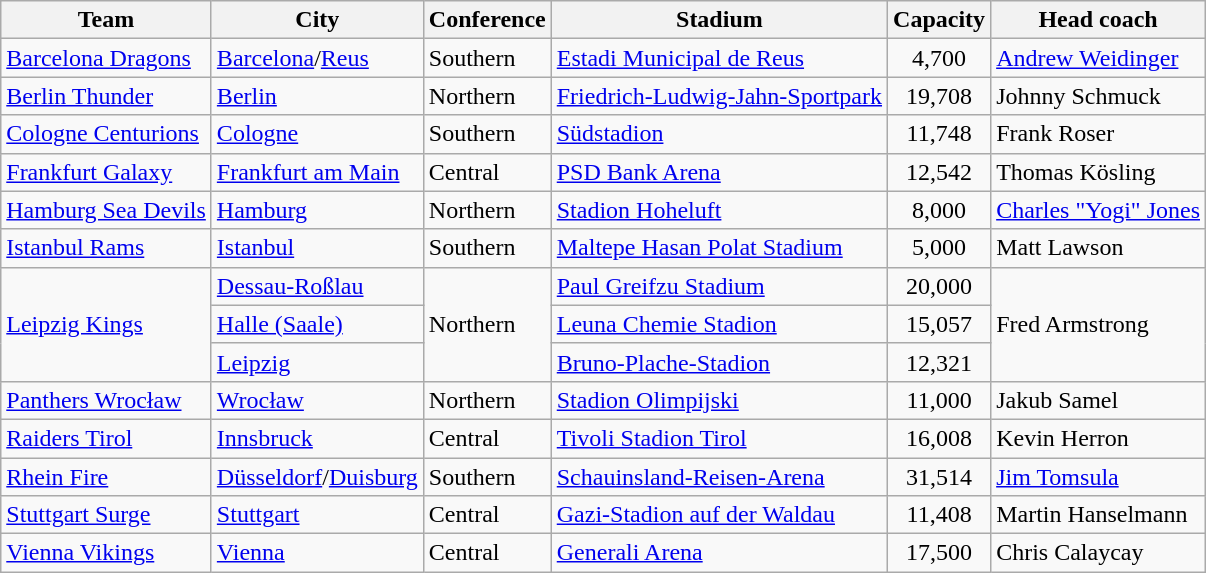<table class="wikitable sortable">
<tr>
<th>Team</th>
<th>City</th>
<th>Conference</th>
<th>Stadium</th>
<th>Capacity</th>
<th>Head coach</th>
</tr>
<tr>
<td><a href='#'>Barcelona Dragons</a></td>
<td> <a href='#'>Barcelona</a>/<a href='#'>Reus</a></td>
<td>Southern</td>
<td><a href='#'>Estadi Municipal de Reus</a></td>
<td align=center>4,700</td>
<td> <a href='#'>Andrew Weidinger</a></td>
</tr>
<tr>
<td><a href='#'>Berlin Thunder</a></td>
<td> <a href='#'>Berlin</a></td>
<td>Northern</td>
<td><a href='#'>Friedrich-Ludwig-Jahn-Sportpark</a></td>
<td align=center>19,708</td>
<td> Johnny Schmuck</td>
</tr>
<tr>
<td><a href='#'>Cologne Centurions</a></td>
<td> <a href='#'>Cologne</a></td>
<td>Southern</td>
<td><a href='#'>Südstadion</a></td>
<td align=center>11,748</td>
<td> Frank Roser</td>
</tr>
<tr>
<td><a href='#'>Frankfurt Galaxy</a></td>
<td> <a href='#'>Frankfurt am Main</a></td>
<td>Central</td>
<td><a href='#'>PSD Bank Arena</a></td>
<td align=center>12,542</td>
<td> Thomas Kösling</td>
</tr>
<tr>
<td><a href='#'>Hamburg Sea Devils</a></td>
<td> <a href='#'>Hamburg</a></td>
<td>Northern</td>
<td><a href='#'>Stadion Hoheluft</a></td>
<td align=center>8,000</td>
<td> <a href='#'>Charles "Yogi" Jones</a></td>
</tr>
<tr>
<td><a href='#'>Istanbul Rams</a></td>
<td> <a href='#'>Istanbul</a></td>
<td>Southern</td>
<td><a href='#'>Maltepe Hasan Polat Stadium</a></td>
<td align=center>5,000</td>
<td> Matt Lawson</td>
</tr>
<tr>
<td rowspan="3"><a href='#'>Leipzig Kings</a></td>
<td> <a href='#'>Dessau-Roßlau</a></td>
<td rowspan="3">Northern</td>
<td><a href='#'>Paul Greifzu Stadium</a></td>
<td align=center>20,000</td>
<td rowspan="3"> Fred Armstrong</td>
</tr>
<tr>
<td> <a href='#'>Halle (Saale)</a></td>
<td><a href='#'>Leuna Chemie Stadion</a></td>
<td align=center>15,057</td>
</tr>
<tr>
<td> <a href='#'>Leipzig</a></td>
<td><a href='#'>Bruno-Plache-Stadion</a></td>
<td align=center>12,321</td>
</tr>
<tr>
<td><a href='#'>Panthers Wrocław</a></td>
<td> <a href='#'>Wrocław</a></td>
<td>Northern</td>
<td><a href='#'>Stadion Olimpijski</a></td>
<td align=center>11,000</td>
<td> Jakub Samel</td>
</tr>
<tr>
<td><a href='#'>Raiders Tirol</a></td>
<td> <a href='#'>Innsbruck</a></td>
<td>Central</td>
<td><a href='#'>Tivoli Stadion Tirol</a></td>
<td align=center>16,008</td>
<td> Kevin Herron</td>
</tr>
<tr>
<td><a href='#'>Rhein Fire</a></td>
<td> <a href='#'>Düsseldorf</a>/<a href='#'>Duisburg</a></td>
<td>Southern</td>
<td><a href='#'>Schauinsland-Reisen-Arena</a></td>
<td align=center>31,514</td>
<td> <a href='#'>Jim Tomsula</a></td>
</tr>
<tr>
<td><a href='#'>Stuttgart Surge</a></td>
<td> <a href='#'>Stuttgart</a></td>
<td>Central</td>
<td><a href='#'>Gazi-Stadion auf der Waldau</a></td>
<td align=center>11,408</td>
<td> Martin Hanselmann</td>
</tr>
<tr>
<td><a href='#'>Vienna Vikings</a></td>
<td> <a href='#'>Vienna</a></td>
<td>Central</td>
<td><a href='#'>Generali Arena</a></td>
<td align=center>17,500</td>
<td> Chris Calaycay</td>
</tr>
</table>
